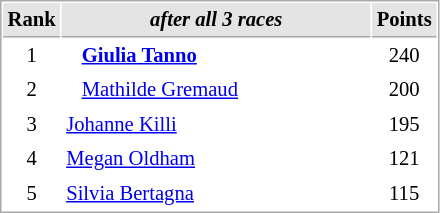<table cellspacing="1" cellpadding="3" style="border:1px solid #aaa; font-size:86%;">
<tr style="background:#e4e4e4;">
<th style="border-bottom:1px solid #aaa; width:10px;">Rank</th>
<th style="border-bottom:1px solid #aaa; width:200px;"><em>after all 3 races</em></th>
<th style="border-bottom:1px solid #aaa; width:20px;">Points</th>
</tr>
<tr>
<td align=center>1</td>
<td><strong>   <a href='#'>Giulia Tanno</a></strong></td>
<td align=center>240</td>
</tr>
<tr>
<td align=center>2</td>
<td>   <a href='#'>Mathilde Gremaud</a></td>
<td align=center>200</td>
</tr>
<tr>
<td align=center>3</td>
<td> <a href='#'>Johanne Killi</a></td>
<td align=center>195</td>
</tr>
<tr>
<td align=center>4</td>
<td> <a href='#'>Megan Oldham</a></td>
<td align=center>121</td>
</tr>
<tr>
<td align=center>5</td>
<td> <a href='#'>Silvia Bertagna</a></td>
<td align=center>115</td>
</tr>
</table>
